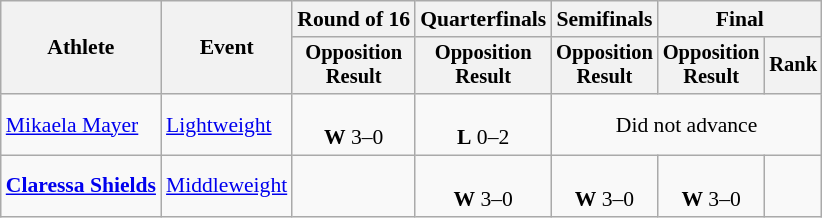<table class=wikitable style=font-size:90%;text-align:center>
<tr>
<th rowspan=2>Athlete</th>
<th rowspan=2>Event</th>
<th>Round of 16</th>
<th>Quarterfinals</th>
<th>Semifinals</th>
<th colspan=2>Final</th>
</tr>
<tr style=font-size:95%>
<th>Opposition<br>Result</th>
<th>Opposition<br>Result</th>
<th>Opposition<br>Result</th>
<th>Opposition<br>Result</th>
<th>Rank</th>
</tr>
<tr>
<td align=left><a href='#'>Mikaela Mayer</a></td>
<td align=left><a href='#'>Lightweight</a></td>
<td><br><strong>W</strong> 3–0</td>
<td><br><strong>L</strong> 0–2</td>
<td colspan=3>Did not advance</td>
</tr>
<tr>
<td align=left><strong><a href='#'>Claressa Shields</a></strong></td>
<td align=left><a href='#'>Middleweight</a></td>
<td></td>
<td><br><strong>W</strong> 3–0</td>
<td><br><strong>W</strong> 3–0</td>
<td><br><strong>W</strong> 3–0</td>
<td></td>
</tr>
</table>
